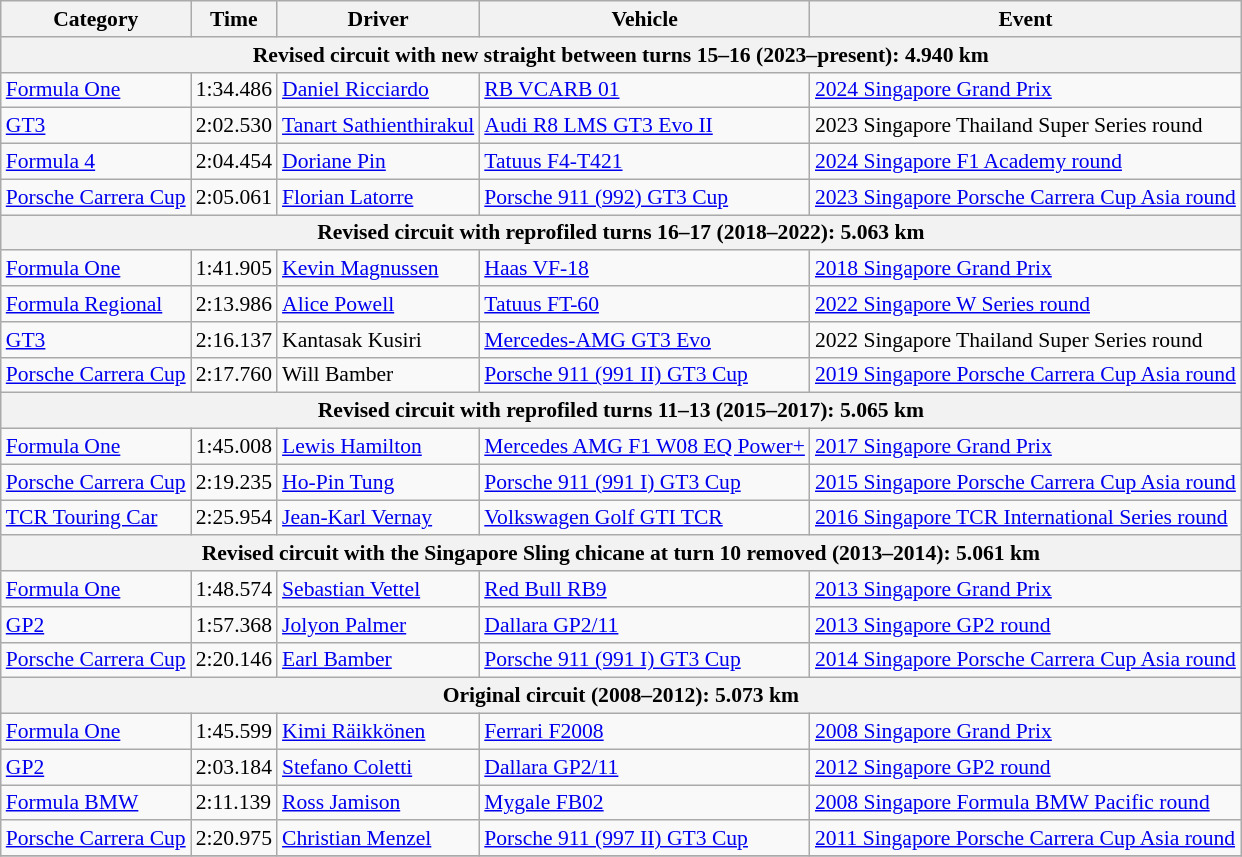<table class=wikitable style="font-size:90%",>
<tr>
<th>Category</th>
<th>Time</th>
<th>Driver</th>
<th>Vehicle</th>
<th>Event</th>
</tr>
<tr>
<th colspan="5">Revised circuit with new straight between turns 15–16 (2023–present): 4.940 km</th>
</tr>
<tr>
<td><a href='#'>Formula One</a></td>
<td>1:34.486</td>
<td><a href='#'>Daniel Ricciardo</a></td>
<td><a href='#'>RB VCARB 01</a></td>
<td><a href='#'>2024 Singapore Grand Prix</a></td>
</tr>
<tr>
<td><a href='#'>GT3</a></td>
<td>2:02.530</td>
<td><a href='#'>Tanart Sathienthirakul</a></td>
<td><a href='#'>Audi R8 LMS GT3 Evo II</a></td>
<td>2023 Singapore Thailand Super Series round</td>
</tr>
<tr>
<td><a href='#'>Formula 4</a></td>
<td>2:04.454</td>
<td><a href='#'>Doriane Pin</a></td>
<td><a href='#'>Tatuus F4-T421</a></td>
<td><a href='#'>2024 Singapore F1 Academy round</a></td>
</tr>
<tr>
<td><a href='#'>Porsche Carrera Cup</a></td>
<td>2:05.061</td>
<td><a href='#'>Florian Latorre</a></td>
<td><a href='#'>Porsche 911 (992) GT3 Cup</a></td>
<td><a href='#'>2023 Singapore Porsche Carrera Cup Asia round</a></td>
</tr>
<tr>
<th colspan="5">Revised circuit with reprofiled turns 16–17 (2018–2022): 5.063 km</th>
</tr>
<tr>
<td><a href='#'>Formula One</a></td>
<td>1:41.905</td>
<td><a href='#'>Kevin Magnussen</a></td>
<td><a href='#'>Haas VF-18</a></td>
<td><a href='#'>2018 Singapore Grand Prix</a></td>
</tr>
<tr>
<td><a href='#'>Formula Regional</a></td>
<td>2:13.986</td>
<td><a href='#'>Alice Powell</a></td>
<td><a href='#'>Tatuus FT-60</a></td>
<td><a href='#'>2022 Singapore W Series round</a></td>
</tr>
<tr>
<td><a href='#'>GT3</a></td>
<td>2:16.137</td>
<td>Kantasak Kusiri</td>
<td><a href='#'>Mercedes-AMG GT3 Evo</a></td>
<td>2022 Singapore Thailand Super Series round</td>
</tr>
<tr>
<td><a href='#'>Porsche Carrera Cup</a></td>
<td>2:17.760</td>
<td>Will Bamber</td>
<td><a href='#'>Porsche 911 (991 II) GT3 Cup</a></td>
<td><a href='#'>2019 Singapore Porsche Carrera Cup Asia round</a></td>
</tr>
<tr>
<th colspan="5">Revised circuit with reprofiled turns 11–13 (2015–2017): 5.065 km</th>
</tr>
<tr>
<td><a href='#'>Formula One</a></td>
<td>1:45.008</td>
<td><a href='#'>Lewis Hamilton</a></td>
<td><a href='#'>Mercedes AMG F1 W08 EQ Power+</a></td>
<td><a href='#'>2017 Singapore Grand Prix</a></td>
</tr>
<tr>
<td><a href='#'>Porsche Carrera Cup</a></td>
<td>2:19.235</td>
<td><a href='#'>Ho-Pin Tung</a></td>
<td><a href='#'>Porsche 911 (991 I) GT3 Cup</a></td>
<td><a href='#'>2015 Singapore Porsche Carrera Cup Asia round</a></td>
</tr>
<tr>
<td><a href='#'>TCR Touring Car</a></td>
<td>2:25.954</td>
<td><a href='#'>Jean-Karl Vernay</a></td>
<td><a href='#'>Volkswagen Golf GTI TCR</a></td>
<td><a href='#'>2016 Singapore TCR International Series round</a></td>
</tr>
<tr>
<th colspan="5">Revised circuit with the Singapore Sling chicane at turn 10 removed (2013–2014): 5.061 km</th>
</tr>
<tr>
<td><a href='#'>Formula One</a></td>
<td>1:48.574</td>
<td><a href='#'>Sebastian Vettel</a></td>
<td><a href='#'>Red Bull RB9</a></td>
<td><a href='#'>2013 Singapore Grand Prix</a></td>
</tr>
<tr>
<td><a href='#'>GP2</a></td>
<td>1:57.368</td>
<td><a href='#'>Jolyon Palmer</a></td>
<td><a href='#'>Dallara GP2/11</a></td>
<td><a href='#'>2013 Singapore GP2 round</a></td>
</tr>
<tr>
<td><a href='#'>Porsche Carrera Cup</a></td>
<td>2:20.146</td>
<td><a href='#'>Earl Bamber</a></td>
<td><a href='#'>Porsche 911 (991 I) GT3 Cup</a></td>
<td><a href='#'>2014 Singapore Porsche Carrera Cup Asia round</a></td>
</tr>
<tr>
<th colspan="5">Original circuit (2008–2012): 5.073 km</th>
</tr>
<tr>
<td><a href='#'>Formula One</a></td>
<td>1:45.599</td>
<td><a href='#'>Kimi Räikkönen</a></td>
<td><a href='#'>Ferrari F2008</a></td>
<td><a href='#'>2008 Singapore Grand Prix</a></td>
</tr>
<tr>
<td><a href='#'>GP2</a></td>
<td>2:03.184</td>
<td><a href='#'>Stefano Coletti</a></td>
<td><a href='#'>Dallara GP2/11</a></td>
<td><a href='#'>2012 Singapore GP2 round</a></td>
</tr>
<tr>
<td><a href='#'>Formula BMW</a></td>
<td>2:11.139</td>
<td><a href='#'>Ross Jamison</a></td>
<td><a href='#'>Mygale FB02</a></td>
<td><a href='#'>2008 Singapore Formula BMW Pacific round</a></td>
</tr>
<tr>
<td><a href='#'>Porsche Carrera Cup</a></td>
<td>2:20.975</td>
<td><a href='#'>Christian Menzel</a></td>
<td><a href='#'>Porsche 911 (997 II) GT3 Cup</a></td>
<td><a href='#'>2011 Singapore Porsche Carrera Cup Asia round</a></td>
</tr>
<tr>
</tr>
</table>
